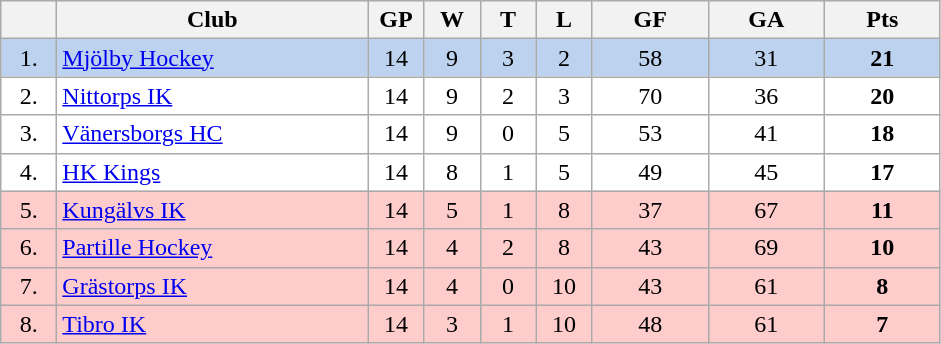<table class="wikitable">
<tr>
<th width="30"></th>
<th width="200">Club</th>
<th width="30">GP</th>
<th width="30">W</th>
<th width="30">T</th>
<th width="30">L</th>
<th width="70">GF</th>
<th width="70">GA</th>
<th width="70">Pts</th>
</tr>
<tr bgcolor="#BCD2EE" align="center">
<td>1.</td>
<td align="left"><a href='#'>Mjölby Hockey</a></td>
<td>14</td>
<td>9</td>
<td>3</td>
<td>2</td>
<td>58</td>
<td>31</td>
<td><strong>21</strong></td>
</tr>
<tr bgcolor="#FFFFFF" align="center">
<td>2.</td>
<td align="left"><a href='#'>Nittorps IK</a></td>
<td>14</td>
<td>9</td>
<td>2</td>
<td>3</td>
<td>70</td>
<td>36</td>
<td><strong>20</strong></td>
</tr>
<tr bgcolor="#FFFFFF" align="center">
<td>3.</td>
<td align="left"><a href='#'>Vänersborgs HC</a></td>
<td>14</td>
<td>9</td>
<td>0</td>
<td>5</td>
<td>53</td>
<td>41</td>
<td><strong>18</strong></td>
</tr>
<tr bgcolor="#FFFFFF" align="center">
<td>4.</td>
<td align="left"><a href='#'>HK Kings</a></td>
<td>14</td>
<td>8</td>
<td>1</td>
<td>5</td>
<td>49</td>
<td>45</td>
<td><strong>17</strong></td>
</tr>
<tr bgcolor="#FFCCCC" align="center">
<td>5.</td>
<td align="left"><a href='#'>Kungälvs IK</a></td>
<td>14</td>
<td>5</td>
<td>1</td>
<td>8</td>
<td>37</td>
<td>67</td>
<td><strong>11</strong></td>
</tr>
<tr bgcolor="#FFCCCC" align="center">
<td>6.</td>
<td align="left"><a href='#'>Partille Hockey</a></td>
<td>14</td>
<td>4</td>
<td>2</td>
<td>8</td>
<td>43</td>
<td>69</td>
<td><strong>10</strong></td>
</tr>
<tr bgcolor="#FFCCCC" align="center">
<td>7.</td>
<td align="left"><a href='#'>Grästorps IK</a></td>
<td>14</td>
<td>4</td>
<td>0</td>
<td>10</td>
<td>43</td>
<td>61</td>
<td><strong>8</strong></td>
</tr>
<tr bgcolor="#FFCCCC" align="center">
<td>8.</td>
<td align="left"><a href='#'>Tibro IK</a></td>
<td>14</td>
<td>3</td>
<td>1</td>
<td>10</td>
<td>48</td>
<td>61</td>
<td><strong>7</strong></td>
</tr>
</table>
